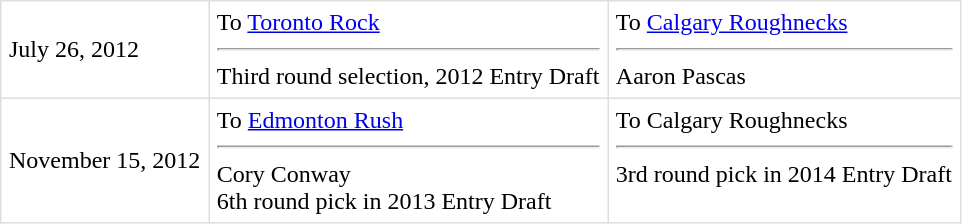<table border=1 style="border-collapse:collapse" bordercolor="#DFDFDF"  cellpadding="5">
<tr>
<td>July 26, 2012<br></td>
<td valign="top">To <a href='#'>Toronto Rock</a> <hr>Third round selection, 2012 Entry Draft</td>
<td valign="top">To <a href='#'>Calgary Roughnecks</a> <hr>Aaron Pascas</td>
</tr>
<tr>
<td>November 15, 2012</td>
<td valign="top">To <a href='#'>Edmonton Rush</a><hr>Cory Conway<br>6th round pick in 2013 Entry Draft</td>
<td valign="top">To Calgary Roughnecks<hr>3rd round pick in 2014 Entry Draft</td>
</tr>
</table>
